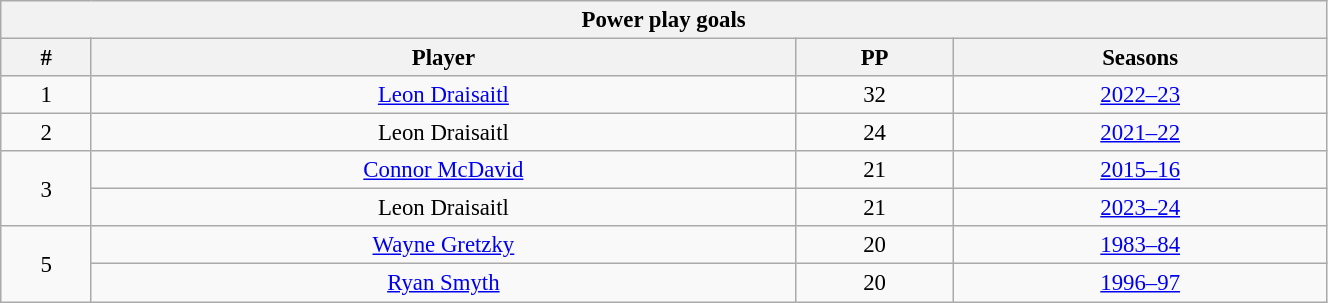<table class="wikitable" style="text-align: center; font-size: 95%" width="70%">
<tr>
<th colspan="4">Power play goals</th>
</tr>
<tr>
<th>#</th>
<th>Player</th>
<th>PP</th>
<th>Seasons</th>
</tr>
<tr>
<td>1</td>
<td><a href='#'>Leon Draisaitl</a></td>
<td>32</td>
<td><a href='#'>2022–23</a></td>
</tr>
<tr>
<td>2</td>
<td>Leon Draisaitl</td>
<td>24</td>
<td><a href='#'>2021–22</a></td>
</tr>
<tr>
<td rowspan="2">3</td>
<td><a href='#'>Connor McDavid</a></td>
<td>21</td>
<td><a href='#'>2015–16</a></td>
</tr>
<tr>
<td>Leon Draisaitl</td>
<td>21</td>
<td><a href='#'>2023–24</a></td>
</tr>
<tr>
<td rowspan="2">5</td>
<td><a href='#'>Wayne Gretzky</a></td>
<td>20</td>
<td><a href='#'>1983–84</a></td>
</tr>
<tr>
<td><a href='#'>Ryan Smyth</a></td>
<td>20</td>
<td><a href='#'>1996–97</a></td>
</tr>
</table>
